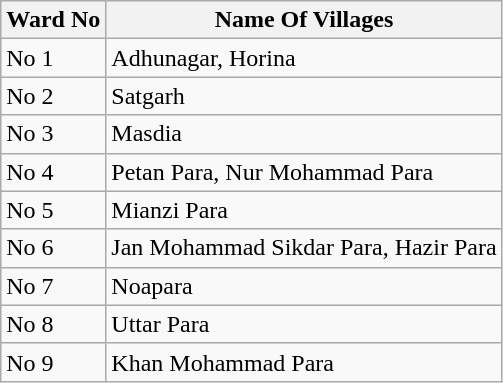<table class="wikitable">
<tr>
<th>Ward No</th>
<th>Name Of Villages</th>
</tr>
<tr>
<td>No 1</td>
<td>Adhunagar, Horina</td>
</tr>
<tr>
<td>No 2</td>
<td>Satgarh</td>
</tr>
<tr>
<td>No 3</td>
<td>Masdia</td>
</tr>
<tr>
<td>No 4</td>
<td>Petan Para, Nur Mohammad Para</td>
</tr>
<tr>
<td>No 5</td>
<td>Mianzi Para</td>
</tr>
<tr>
<td>No 6</td>
<td>Jan Mohammad Sikdar Para, Hazir Para</td>
</tr>
<tr>
<td>No 7</td>
<td>Noapara</td>
</tr>
<tr>
<td>No 8</td>
<td>Uttar Para</td>
</tr>
<tr>
<td>No 9</td>
<td>Khan Mohammad Para</td>
</tr>
</table>
